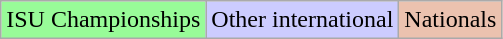<table class="wikitable">
<tr>
<td bgcolor=98FB98>ISU Championships</td>
<td bgcolor=#CCCCFF>Other international</td>
<td bgcolor=#EBC2AF>Nationals</td>
</tr>
</table>
